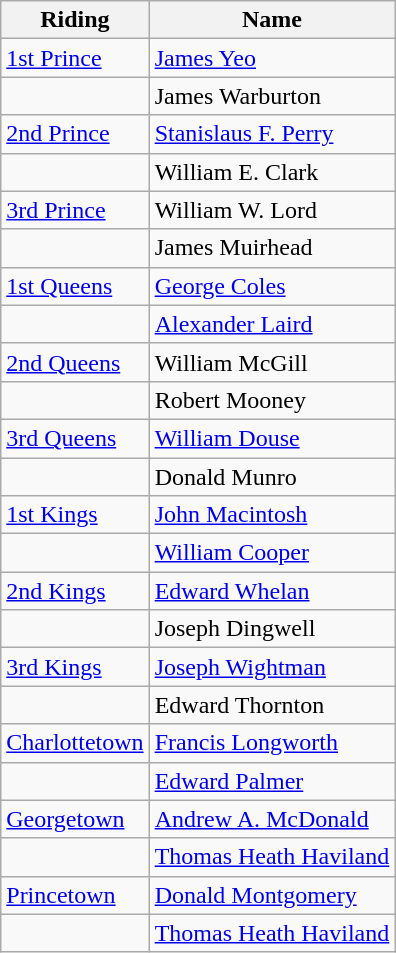<table class="wikitable">
<tr>
<th>Riding</th>
<th>Name</th>
</tr>
<tr>
<td><a href='#'>1st Prince</a></td>
<td><a href='#'>James Yeo</a></td>
</tr>
<tr>
<td></td>
<td>James Warburton</td>
</tr>
<tr>
<td><a href='#'>2nd Prince</a></td>
<td><a href='#'>Stanislaus F. Perry</a></td>
</tr>
<tr>
<td></td>
<td>William E. Clark</td>
</tr>
<tr>
<td><a href='#'>3rd Prince</a></td>
<td>William W. Lord</td>
</tr>
<tr>
<td></td>
<td>James Muirhead</td>
</tr>
<tr>
<td><a href='#'>1st Queens</a></td>
<td><a href='#'>George Coles</a></td>
</tr>
<tr>
<td></td>
<td><a href='#'>Alexander Laird</a></td>
</tr>
<tr>
<td><a href='#'>2nd Queens</a></td>
<td>William McGill</td>
</tr>
<tr>
<td></td>
<td>Robert Mooney</td>
</tr>
<tr>
<td><a href='#'>3rd Queens</a></td>
<td><a href='#'>William Douse</a></td>
</tr>
<tr>
<td></td>
<td>Donald Munro</td>
</tr>
<tr>
<td><a href='#'>1st Kings</a></td>
<td><a href='#'>John Macintosh</a></td>
</tr>
<tr>
<td></td>
<td><a href='#'>William Cooper</a></td>
</tr>
<tr>
<td><a href='#'>2nd Kings</a></td>
<td><a href='#'>Edward Whelan</a></td>
</tr>
<tr>
<td></td>
<td>Joseph Dingwell</td>
</tr>
<tr>
<td><a href='#'>3rd Kings</a></td>
<td><a href='#'>Joseph Wightman</a></td>
</tr>
<tr>
<td></td>
<td>Edward Thornton</td>
</tr>
<tr>
<td><a href='#'>Charlottetown</a></td>
<td><a href='#'>Francis Longworth</a></td>
</tr>
<tr>
<td></td>
<td><a href='#'>Edward Palmer</a></td>
</tr>
<tr>
<td><a href='#'>Georgetown</a></td>
<td><a href='#'>Andrew A. McDonald</a></td>
</tr>
<tr>
<td></td>
<td><a href='#'>Thomas Heath Haviland</a></td>
</tr>
<tr>
<td><a href='#'>Princetown</a></td>
<td><a href='#'>Donald Montgomery</a></td>
</tr>
<tr>
<td></td>
<td><a href='#'>Thomas Heath Haviland</a></td>
</tr>
</table>
